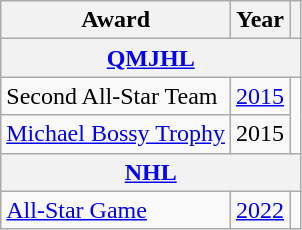<table class="wikitable">
<tr>
<th>Award</th>
<th>Year</th>
<th></th>
</tr>
<tr>
<th colspan="3"><a href='#'>QMJHL</a></th>
</tr>
<tr>
<td>Second All-Star Team</td>
<td><a href='#'>2015</a></td>
<td rowspan="2"></td>
</tr>
<tr>
<td><a href='#'>Michael Bossy Trophy</a></td>
<td>2015</td>
</tr>
<tr>
<th colspan="3"><a href='#'>NHL</a></th>
</tr>
<tr>
<td><a href='#'>All-Star Game</a></td>
<td><a href='#'>2022</a></td>
<td></td>
</tr>
</table>
